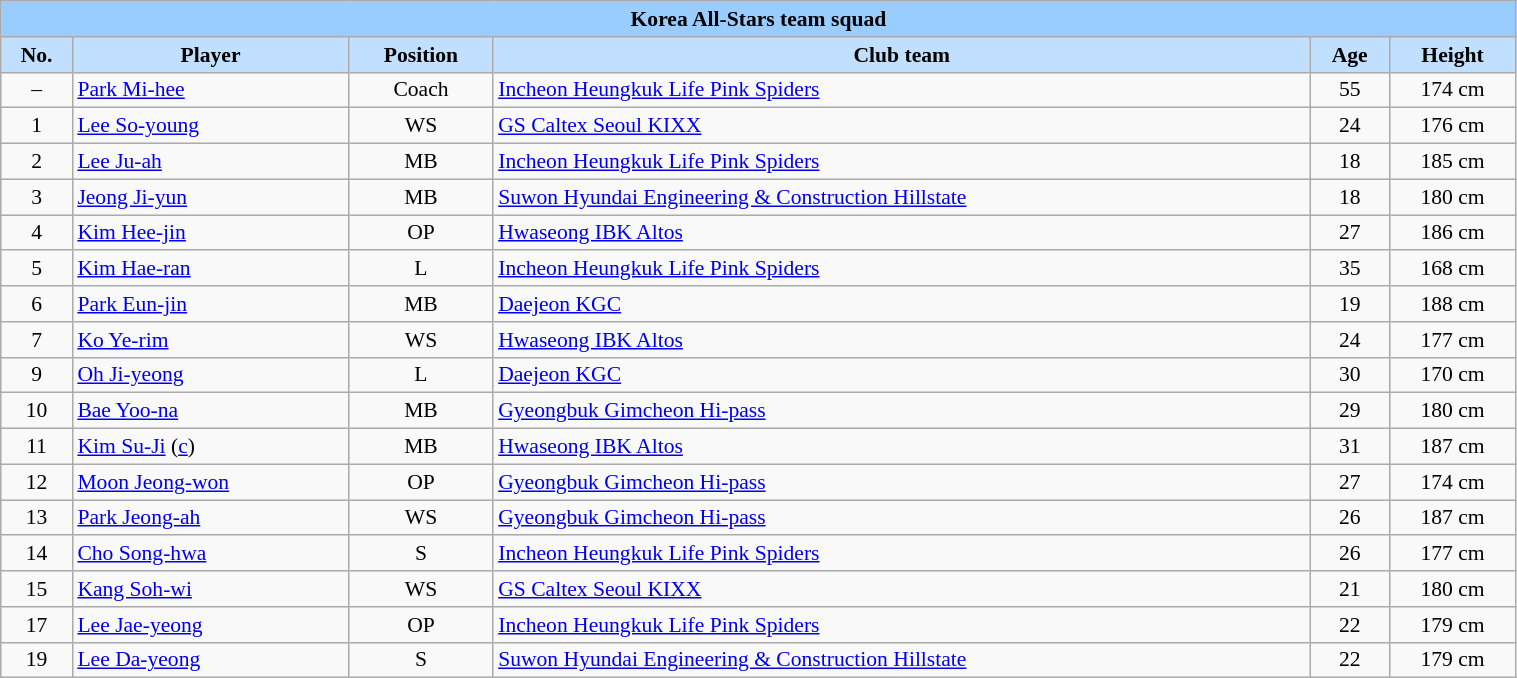<table class="sortable wikitable" style="font-size:90%; text-align:center; width:80%;">
<tr style="text-align:center; background:#99CCFF">
<td colspan=6><strong>Korea All-Stars team squad</strong></td>
</tr>
<tr style="text-align:center; background:#C1E0FF">
<td><strong>No.</strong></td>
<td><strong>Player</strong></td>
<td><strong>Position</strong></td>
<td><strong>Club team</strong></td>
<td><strong>Age</strong></td>
<td><strong>Height</strong></td>
</tr>
<tr>
<td>–</td>
<td align=left><a href='#'>Park Mi-hee</a></td>
<td>Coach</td>
<td align=left> <a href='#'>Incheon Heungkuk Life Pink Spiders</a></td>
<td>55</td>
<td>174 cm</td>
</tr>
<tr>
<td>1</td>
<td align=left><a href='#'>Lee So-young</a></td>
<td>WS</td>
<td align=left> <a href='#'>GS Caltex Seoul KIXX</a></td>
<td>24</td>
<td>176 cm</td>
</tr>
<tr>
<td>2</td>
<td align=left><a href='#'>Lee Ju-ah</a></td>
<td>MB</td>
<td align=left> <a href='#'>Incheon Heungkuk Life Pink Spiders</a></td>
<td>18</td>
<td>185 cm</td>
</tr>
<tr>
<td>3</td>
<td align=left><a href='#'>Jeong Ji-yun</a></td>
<td>MB</td>
<td align=left> <a href='#'>Suwon Hyundai Engineering & Construction Hillstate</a></td>
<td>18</td>
<td>180 cm</td>
</tr>
<tr>
<td>4</td>
<td align=left><a href='#'>Kim Hee-jin</a></td>
<td>OP</td>
<td align=left> <a href='#'>Hwaseong IBK Altos</a></td>
<td>27</td>
<td>186 cm</td>
</tr>
<tr>
<td>5</td>
<td align=left><a href='#'>Kim Hae-ran</a></td>
<td>L</td>
<td align=left> <a href='#'>Incheon Heungkuk Life Pink Spiders</a></td>
<td>35</td>
<td>168 cm</td>
</tr>
<tr>
<td>6</td>
<td align=left><a href='#'>Park Eun-jin</a></td>
<td>MB</td>
<td align=left> <a href='#'>Daejeon KGC</a></td>
<td>19</td>
<td>188 cm</td>
</tr>
<tr>
<td>7</td>
<td align=left><a href='#'>Ko Ye-rim</a></td>
<td>WS</td>
<td align=left> <a href='#'>Hwaseong IBK Altos</a></td>
<td>24</td>
<td>177 cm</td>
</tr>
<tr>
<td>9</td>
<td align=left><a href='#'>Oh Ji-yeong</a></td>
<td>L</td>
<td align=left> <a href='#'>Daejeon KGC</a></td>
<td>30</td>
<td>170 cm</td>
</tr>
<tr>
<td>10</td>
<td align=left><a href='#'>Bae Yoo-na</a></td>
<td>MB</td>
<td align=left> <a href='#'>Gyeongbuk Gimcheon Hi-pass</a></td>
<td>29</td>
<td>180 cm</td>
</tr>
<tr>
<td>11</td>
<td align=left><a href='#'>Kim Su-Ji</a> (<a href='#'>c</a>)</td>
<td>MB</td>
<td align=left> <a href='#'>Hwaseong IBK Altos</a></td>
<td>31</td>
<td>187 cm</td>
</tr>
<tr>
<td>12</td>
<td align=left><a href='#'>Moon Jeong-won</a></td>
<td>OP</td>
<td align=left> <a href='#'>Gyeongbuk Gimcheon Hi-pass</a></td>
<td>27</td>
<td>174 cm</td>
</tr>
<tr>
<td>13</td>
<td align=left><a href='#'>Park Jeong-ah</a></td>
<td>WS</td>
<td align=left> <a href='#'>Gyeongbuk Gimcheon Hi-pass</a></td>
<td>26</td>
<td>187 cm</td>
</tr>
<tr>
<td>14</td>
<td align=left><a href='#'>Cho Song-hwa</a></td>
<td>S</td>
<td align=left> <a href='#'>Incheon Heungkuk Life Pink Spiders</a></td>
<td>26</td>
<td>177 cm</td>
</tr>
<tr>
<td>15</td>
<td align=left><a href='#'>Kang Soh-wi</a></td>
<td>WS</td>
<td align=left> <a href='#'>GS Caltex Seoul KIXX</a></td>
<td>21</td>
<td>180 cm</td>
</tr>
<tr>
<td>17</td>
<td align=left><a href='#'>Lee Jae-yeong</a></td>
<td>OP</td>
<td align=left> <a href='#'>Incheon Heungkuk Life Pink Spiders</a></td>
<td>22</td>
<td>179 cm</td>
</tr>
<tr>
<td>19</td>
<td align=left><a href='#'>Lee Da-yeong</a></td>
<td>S</td>
<td align=left> <a href='#'>Suwon Hyundai Engineering & Construction Hillstate</a></td>
<td>22</td>
<td>179 cm</td>
</tr>
</table>
